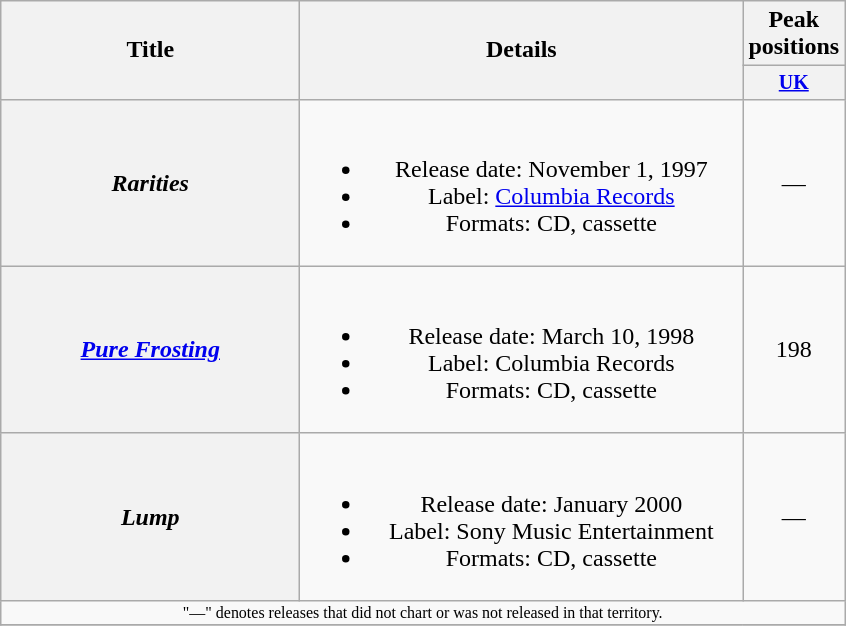<table class="wikitable plainrowheaders" style="text-align:center;">
<tr>
<th rowspan="2" style="width:12em;">Title</th>
<th rowspan="2" style="width:18em;">Details</th>
<th colspan="1">Peak positions</th>
</tr>
<tr style="font-size:smaller;">
<th width="60"><a href='#'>UK</a><br></th>
</tr>
<tr>
<th scope="row"><em>Rarities</em></th>
<td><br><ul><li>Release date: November 1, 1997</li><li>Label: <a href='#'>Columbia Records</a></li><li>Formats: CD, cassette</li></ul></td>
<td>—</td>
</tr>
<tr>
<th scope="row"><em><a href='#'>Pure Frosting</a></em></th>
<td><br><ul><li>Release date: March 10, 1998</li><li>Label: Columbia Records</li><li>Formats: CD, cassette</li></ul></td>
<td>198</td>
</tr>
<tr>
<th scope="row"><em>Lump</em></th>
<td><br><ul><li>Release date: January 2000</li><li>Label: Sony Music Entertainment</li><li>Formats: CD, cassette</li></ul></td>
<td>—</td>
</tr>
<tr>
<td colspan="10" style="font-size:8pt">"—" denotes releases that did not chart or was not released in that territory.</td>
</tr>
<tr>
</tr>
</table>
